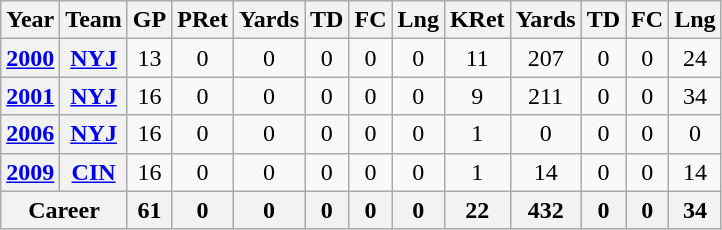<table class="wikitable" style="text-align: center;">
<tr>
<th>Year</th>
<th>Team</th>
<th>GP</th>
<th>PRet</th>
<th>Yards</th>
<th>TD</th>
<th>FC</th>
<th>Lng</th>
<th>KRet</th>
<th>Yards</th>
<th>TD</th>
<th>FC</th>
<th>Lng</th>
</tr>
<tr>
<th><a href='#'>2000</a></th>
<th><a href='#'>NYJ</a></th>
<td>13</td>
<td>0</td>
<td>0</td>
<td>0</td>
<td>0</td>
<td>0</td>
<td>11</td>
<td>207</td>
<td>0</td>
<td>0</td>
<td>24</td>
</tr>
<tr>
<th><a href='#'>2001</a></th>
<th><a href='#'>NYJ</a></th>
<td>16</td>
<td>0</td>
<td>0</td>
<td>0</td>
<td>0</td>
<td>0</td>
<td>9</td>
<td>211</td>
<td>0</td>
<td>0</td>
<td>34</td>
</tr>
<tr>
<th><a href='#'>2006</a></th>
<th><a href='#'>NYJ</a></th>
<td>16</td>
<td>0</td>
<td>0</td>
<td>0</td>
<td>0</td>
<td>0</td>
<td>1</td>
<td>0</td>
<td>0</td>
<td>0</td>
<td>0</td>
</tr>
<tr>
<th><a href='#'>2009</a></th>
<th><a href='#'>CIN</a></th>
<td>16</td>
<td>0</td>
<td>0</td>
<td>0</td>
<td>0</td>
<td>0</td>
<td>1</td>
<td>14</td>
<td>0</td>
<td>0</td>
<td>14</td>
</tr>
<tr>
<th colspan="2">Career</th>
<th>61</th>
<th>0</th>
<th>0</th>
<th>0</th>
<th>0</th>
<th>0</th>
<th>22</th>
<th>432</th>
<th>0</th>
<th>0</th>
<th>34</th>
</tr>
</table>
